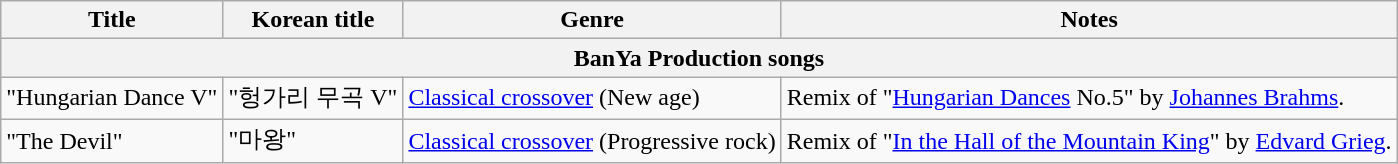<table class="wikitable">
<tr>
<th>Title</th>
<th>Korean title</th>
<th>Genre</th>
<th>Notes</th>
</tr>
<tr>
<th colspan="4">BanYa Production songs</th>
</tr>
<tr>
<td>"Hungarian Dance V"</td>
<td>"헝가리 무곡 V"</td>
<td><a href='#'>Classical crossover</a> (New age)</td>
<td>Remix of "<a href='#'>Hungarian Dances</a> No.5" by <a href='#'>Johannes Brahms</a>.</td>
</tr>
<tr>
<td>"The Devil"</td>
<td>"마왕"</td>
<td><a href='#'>Classical crossover</a> (Progressive rock)</td>
<td>Remix of "<a href='#'>In the Hall of the Mountain King</a>" by <a href='#'>Edvard Grieg</a>.</td>
</tr>
</table>
